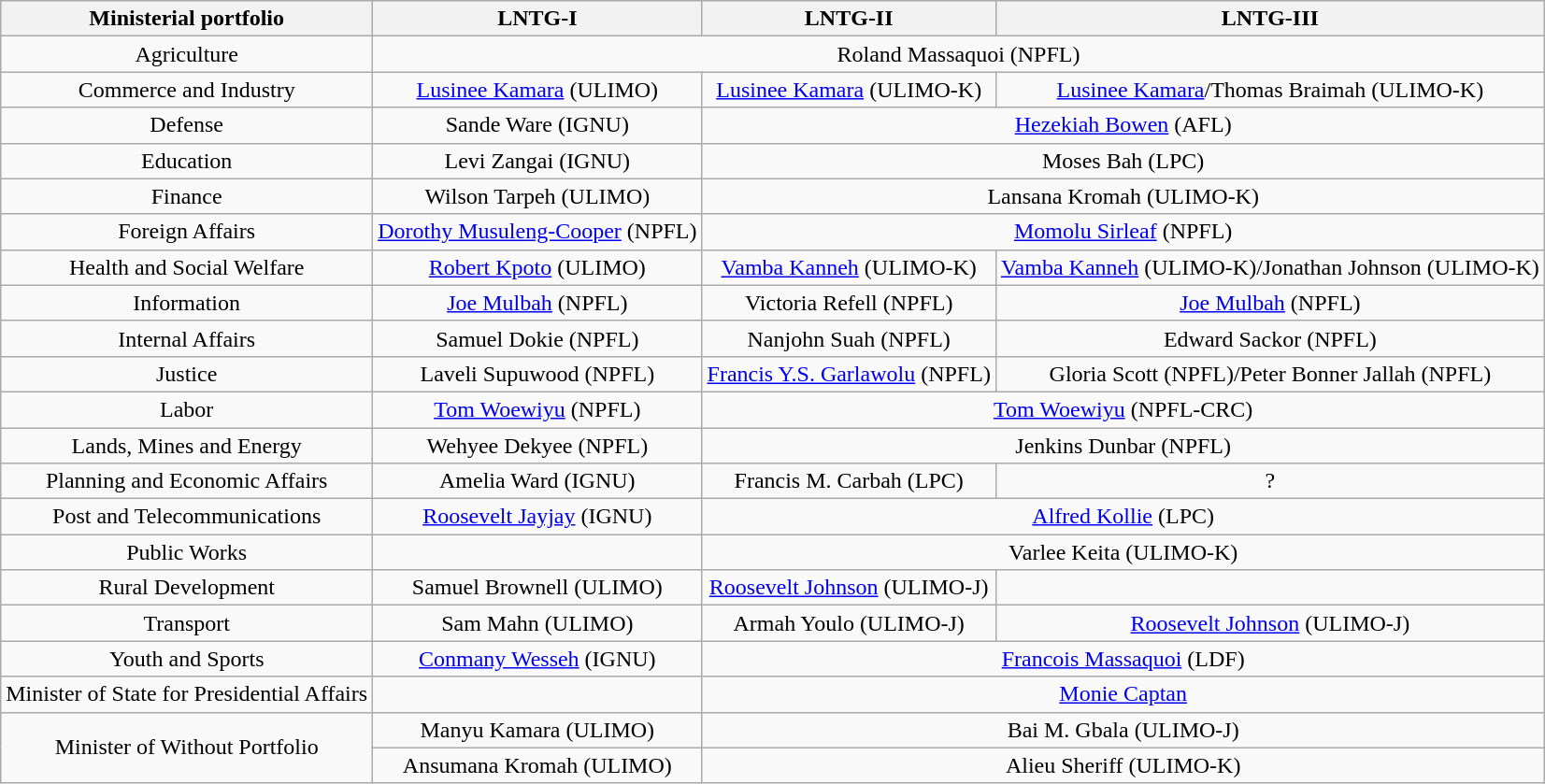<table class="wikitable" style="text-align:center">
<tr>
<th>Ministerial portfolio</th>
<th>LNTG-I</th>
<th>LNTG-II</th>
<th>LNTG-III</th>
</tr>
<tr>
<td>Agriculture</td>
<td colspan="3">Roland Massaquoi (NPFL)</td>
</tr>
<tr>
<td>Commerce and Industry</td>
<td><a href='#'>Lusinee Kamara</a> (ULIMO)</td>
<td><a href='#'>Lusinee Kamara</a> (ULIMO-K)</td>
<td><a href='#'>Lusinee Kamara</a>/Thomas Braimah (ULIMO-K)</td>
</tr>
<tr>
<td>Defense</td>
<td>Sande Ware (IGNU)</td>
<td colspan="2"><a href='#'>Hezekiah Bowen</a> (AFL)</td>
</tr>
<tr>
<td>Education</td>
<td>Levi Zangai (IGNU)</td>
<td colspan="2">Moses Bah (LPC)</td>
</tr>
<tr>
<td>Finance</td>
<td>Wilson Tarpeh (ULIMO)</td>
<td colspan="2">Lansana Kromah (ULIMO-K)</td>
</tr>
<tr>
<td>Foreign Affairs</td>
<td><a href='#'>Dorothy Musuleng-Cooper</a> (NPFL)</td>
<td colspan="2"><a href='#'>Momolu Sirleaf</a> (NPFL)</td>
</tr>
<tr>
<td>Health and Social Welfare</td>
<td><a href='#'>Robert Kpoto</a> (ULIMO)</td>
<td><a href='#'>Vamba Kanneh</a> (ULIMO-K)</td>
<td><a href='#'>Vamba Kanneh</a> (ULIMO-K)/Jonathan Johnson (ULIMO-K)</td>
</tr>
<tr>
<td>Information</td>
<td><a href='#'>Joe Mulbah</a> (NPFL)</td>
<td>Victoria Refell (NPFL)</td>
<td><a href='#'>Joe Mulbah</a> (NPFL)</td>
</tr>
<tr>
<td>Internal Affairs</td>
<td>Samuel Dokie (NPFL)</td>
<td>Nanjohn Suah (NPFL)</td>
<td>Edward Sackor (NPFL)</td>
</tr>
<tr>
<td>Justice</td>
<td>Laveli Supuwood (NPFL)</td>
<td><a href='#'>Francis Y.S. Garlawolu</a> (NPFL)</td>
<td>Gloria Scott (NPFL)/Peter Bonner Jallah (NPFL)</td>
</tr>
<tr>
<td>Labor</td>
<td><a href='#'>Tom Woewiyu</a> (NPFL)</td>
<td colspan="2"><a href='#'>Tom Woewiyu</a> (NPFL-CRC)</td>
</tr>
<tr>
<td>Lands, Mines and Energy</td>
<td>Wehyee Dekyee (NPFL)</td>
<td colspan="2">Jenkins Dunbar (NPFL)</td>
</tr>
<tr>
<td>Planning and Economic Affairs</td>
<td>Amelia Ward (IGNU)</td>
<td>Francis M. Carbah (LPC)</td>
<td>?</td>
</tr>
<tr>
<td>Post and Telecommunications</td>
<td><a href='#'>Roosevelt Jayjay</a> (IGNU)</td>
<td colspan="2"><a href='#'>Alfred Kollie</a> (LPC)</td>
</tr>
<tr>
<td>Public Works</td>
<td></td>
<td colspan="2">Varlee Keita (ULIMO-K)</td>
</tr>
<tr>
<td>Rural Development</td>
<td>Samuel Brownell (ULIMO)</td>
<td><a href='#'>Roosevelt Johnson</a> (ULIMO-J) </td>
<td></td>
</tr>
<tr>
<td>Transport</td>
<td>Sam Mahn (ULIMO)</td>
<td>Armah Youlo (ULIMO-J)</td>
<td><a href='#'>Roosevelt Johnson</a> (ULIMO-J)</td>
</tr>
<tr>
<td>Youth and Sports</td>
<td><a href='#'>Conmany Wesseh</a> (IGNU)</td>
<td colspan="2"><a href='#'>Francois Massaquoi</a> (LDF)</td>
</tr>
<tr>
<td>Minister of State for Presidential Affairs</td>
<td></td>
<td colspan="2"><a href='#'>Monie Captan</a></td>
</tr>
<tr>
<td rowspan="2">Minister of Without Portfolio</td>
<td>Manyu Kamara (ULIMO)</td>
<td colspan=2>Bai M. Gbala (ULIMO-J)</td>
</tr>
<tr>
<td>Ansumana Kromah (ULIMO)</td>
<td colspan=2>Alieu Sheriff (ULIMO-K)</td>
</tr>
</table>
